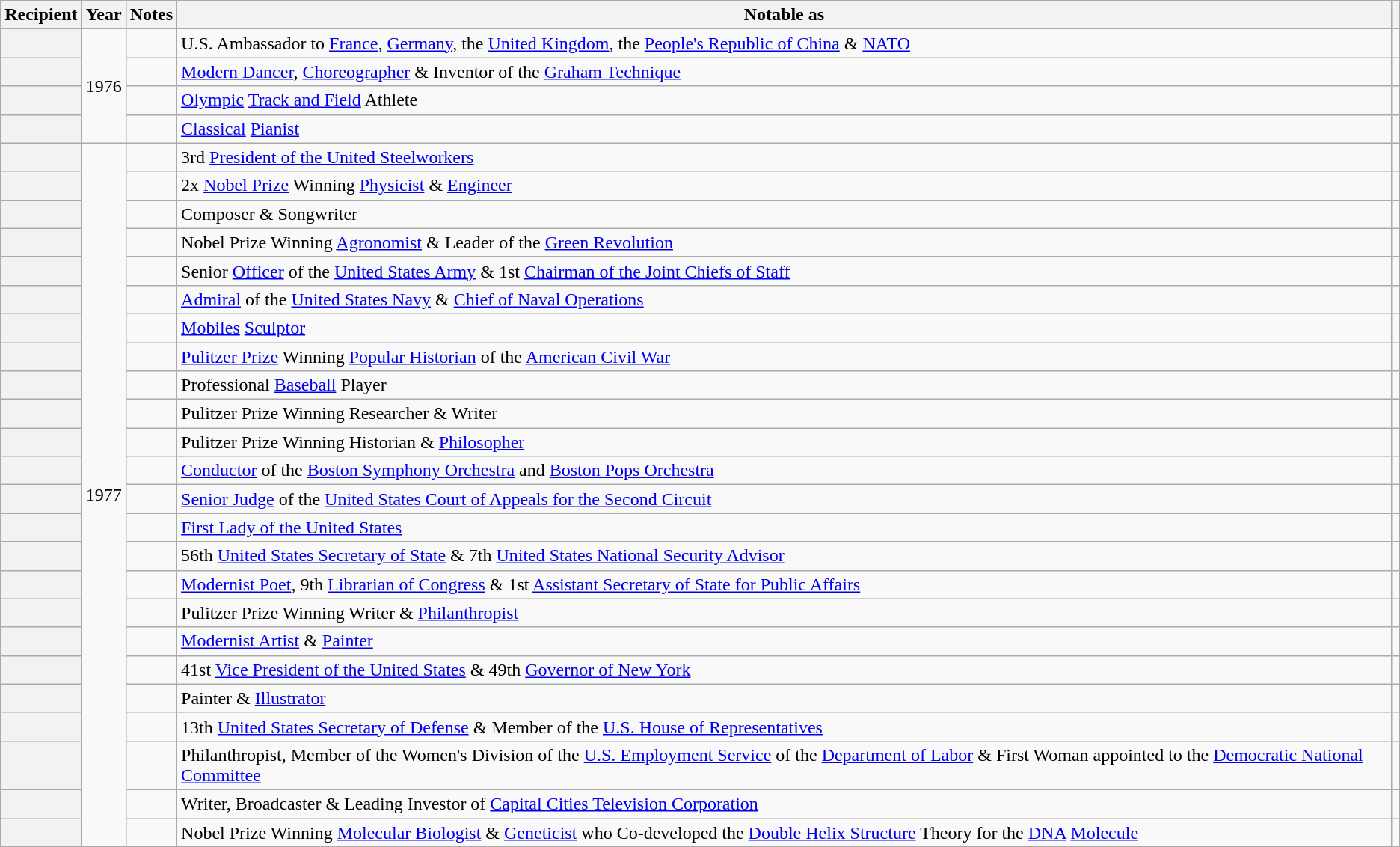<table class="wikitable sortable plainrowheaders">
<tr>
<th>Recipient</th>
<th>Year</th>
<th>Notes</th>
<th>Notable as</th>
<th class="unsortable"></th>
</tr>
<tr>
<th scope="row"></th>
<td rowspan="4">1976</td>
<td></td>
<td>U.S. Ambassador to <a href='#'>France</a>, <a href='#'>Germany</a>, the <a href='#'>United Kingdom</a>, the <a href='#'>People's Republic of China</a> & <a href='#'>NATO</a></td>
<td></td>
</tr>
<tr>
<th scope="row"></th>
<td></td>
<td><a href='#'>Modern Dancer</a>, <a href='#'>Choreographer</a> & Inventor of the <a href='#'>Graham Technique</a></td>
<td></td>
</tr>
<tr>
<th scope="row"></th>
<td></td>
<td><a href='#'>Olympic</a> <a href='#'>Track and Field</a> Athlete</td>
<td></td>
</tr>
<tr>
<th scope="row"></th>
<td></td>
<td><a href='#'>Classical</a> <a href='#'>Pianist</a></td>
<td></td>
</tr>
<tr>
<th scope="row"></th>
<td rowspan="24">1977</td>
<td></td>
<td>3rd <a href='#'>President of the United Steelworkers</a></td>
<td></td>
</tr>
<tr>
<th scope="row"></th>
<td></td>
<td>2x <a href='#'>Nobel Prize</a> Winning <a href='#'>Physicist</a> & <a href='#'>Engineer</a></td>
<td></td>
</tr>
<tr>
<th scope="row"></th>
<td></td>
<td>Composer & Songwriter</td>
<td></td>
</tr>
<tr>
<th scope="row"></th>
<td></td>
<td>Nobel Prize Winning <a href='#'>Agronomist</a> & Leader of the <a href='#'>Green Revolution</a></td>
<td></td>
</tr>
<tr>
<th scope="row"></th>
<td></td>
<td>Senior <a href='#'>Officer</a> of the <a href='#'>United States Army</a> & 1st <a href='#'>Chairman of the Joint Chiefs of Staff</a></td>
<td></td>
</tr>
<tr>
<th scope="row"></th>
<td></td>
<td><a href='#'>Admiral</a> of the <a href='#'>United States Navy</a> & <a href='#'>Chief of Naval Operations</a></td>
<td></td>
</tr>
<tr>
<th scope="row"></th>
<td></td>
<td><a href='#'>Mobiles</a> <a href='#'>Sculptor</a></td>
<td></td>
</tr>
<tr>
<th scope="row"></th>
<td></td>
<td><a href='#'>Pulitzer Prize</a> Winning <a href='#'>Popular Historian</a> of the <a href='#'>American Civil War</a></td>
<td></td>
</tr>
<tr>
<th scope="row"></th>
<td></td>
<td>Professional <a href='#'>Baseball</a> Player</td>
<td></td>
</tr>
<tr>
<th scope="row"></th>
<td></td>
<td>Pulitzer Prize Winning Researcher & Writer</td>
<td></td>
</tr>
<tr>
<th scope="row"></th>
<td></td>
<td>Pulitzer Prize Winning Historian & <a href='#'>Philosopher</a></td>
<td></td>
</tr>
<tr>
<th scope="row"></th>
<td></td>
<td><a href='#'>Conductor</a> of the <a href='#'>Boston Symphony Orchestra</a> and <a href='#'>Boston Pops Orchestra</a></td>
<td></td>
</tr>
<tr>
<th scope="row"></th>
<td></td>
<td><a href='#'>Senior Judge</a> of the <a href='#'>United States Court of Appeals for the Second Circuit</a></td>
<td></td>
</tr>
<tr>
<th scope="row"></th>
<td></td>
<td><a href='#'>First Lady of the United States</a></td>
<td></td>
</tr>
<tr>
<th scope="row"></th>
<td></td>
<td>56th <a href='#'>United States Secretary of State</a> & 7th <a href='#'>United States National Security Advisor</a></td>
<td></td>
</tr>
<tr>
<th scope="row"></th>
<td></td>
<td><a href='#'>Modernist Poet</a>, 9th <a href='#'>Librarian of Congress</a> & 1st <a href='#'>Assistant Secretary of State for Public Affairs</a></td>
<td></td>
</tr>
<tr>
<th scope="row"></th>
<td></td>
<td>Pulitzer Prize Winning Writer & <a href='#'>Philanthropist</a></td>
<td></td>
</tr>
<tr>
<th scope="row"></th>
<td></td>
<td><a href='#'>Modernist Artist</a> & <a href='#'>Painter</a></td>
<td></td>
</tr>
<tr>
<th scope="row"></th>
<td></td>
<td>41st <a href='#'>Vice President of the United States</a> & 49th <a href='#'>Governor of New York</a></td>
<td></td>
</tr>
<tr>
<th scope="row"></th>
<td></td>
<td>Painter & <a href='#'>Illustrator</a></td>
<td></td>
</tr>
<tr>
<th scope="row"></th>
<td></td>
<td>13th <a href='#'>United States Secretary of Defense</a> & Member of the <a href='#'>U.S. House of Representatives</a></td>
<td></td>
</tr>
<tr>
<th scope="row"></th>
<td></td>
<td>Philanthropist, Member of the Women's Division of the <a href='#'>U.S. Employment Service</a> of the <a href='#'>Department of Labor</a> & First Woman appointed to the <a href='#'>Democratic National Committee</a></td>
<td></td>
</tr>
<tr>
<th scope="row"></th>
<td></td>
<td>Writer, Broadcaster & Leading Investor of <a href='#'>Capital Cities Television Corporation</a></td>
<td></td>
</tr>
<tr>
<th scope="row"></th>
<td></td>
<td>Nobel Prize Winning <a href='#'>Molecular Biologist</a> & <a href='#'>Geneticist</a> who Co-developed the <a href='#'>Double Helix Structure</a> Theory for the <a href='#'>DNA</a> <a href='#'>Molecule</a></td>
<td></td>
</tr>
</table>
